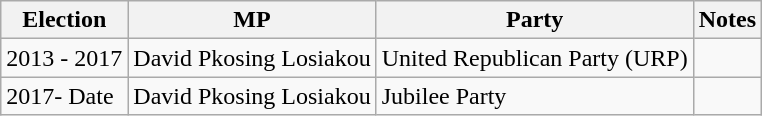<table class="wikitable">
<tr>
<th>Election</th>
<th>MP</th>
<th>Party</th>
<th>Notes</th>
</tr>
<tr>
<td>2013 - 2017</td>
<td>David Pkosing Losiakou</td>
<td>United Republican Party (URP)</td>
<td></td>
</tr>
<tr>
<td>2017- Date</td>
<td>David Pkosing Losiakou</td>
<td>Jubilee Party</td>
<td></td>
</tr>
</table>
